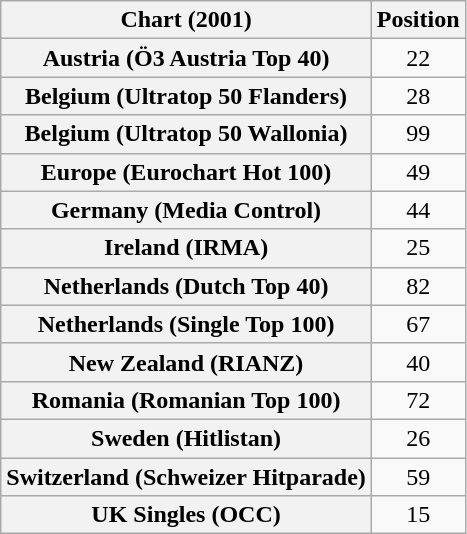<table class="wikitable sortable plainrowheaders" style="text-align:center">
<tr>
<th>Chart (2001)</th>
<th>Position</th>
</tr>
<tr>
<th scope="row">Austria (Ö3 Austria Top 40)</th>
<td>22</td>
</tr>
<tr>
<th scope="row">Belgium (Ultratop 50 Flanders)</th>
<td>28</td>
</tr>
<tr>
<th scope="row">Belgium (Ultratop 50 Wallonia)</th>
<td>99</td>
</tr>
<tr>
<th scope="row">Europe (Eurochart Hot 100)</th>
<td>49</td>
</tr>
<tr>
<th scope="row">Germany (Media Control)</th>
<td>44</td>
</tr>
<tr>
<th scope="row">Ireland (IRMA)</th>
<td>25</td>
</tr>
<tr>
<th scope="row">Netherlands (Dutch Top 40)</th>
<td>82</td>
</tr>
<tr>
<th scope="row">Netherlands (Single Top 100)</th>
<td align="center">67</td>
</tr>
<tr>
<th scope="row">New Zealand (RIANZ)</th>
<td>40</td>
</tr>
<tr>
<th scope="row">Romania (Romanian Top 100)</th>
<td>72</td>
</tr>
<tr>
<th scope="row">Sweden (Hitlistan)</th>
<td>26</td>
</tr>
<tr>
<th scope="row">Switzerland (Schweizer Hitparade)</th>
<td>59</td>
</tr>
<tr>
<th scope="row">UK Singles (OCC)</th>
<td>15</td>
</tr>
</table>
